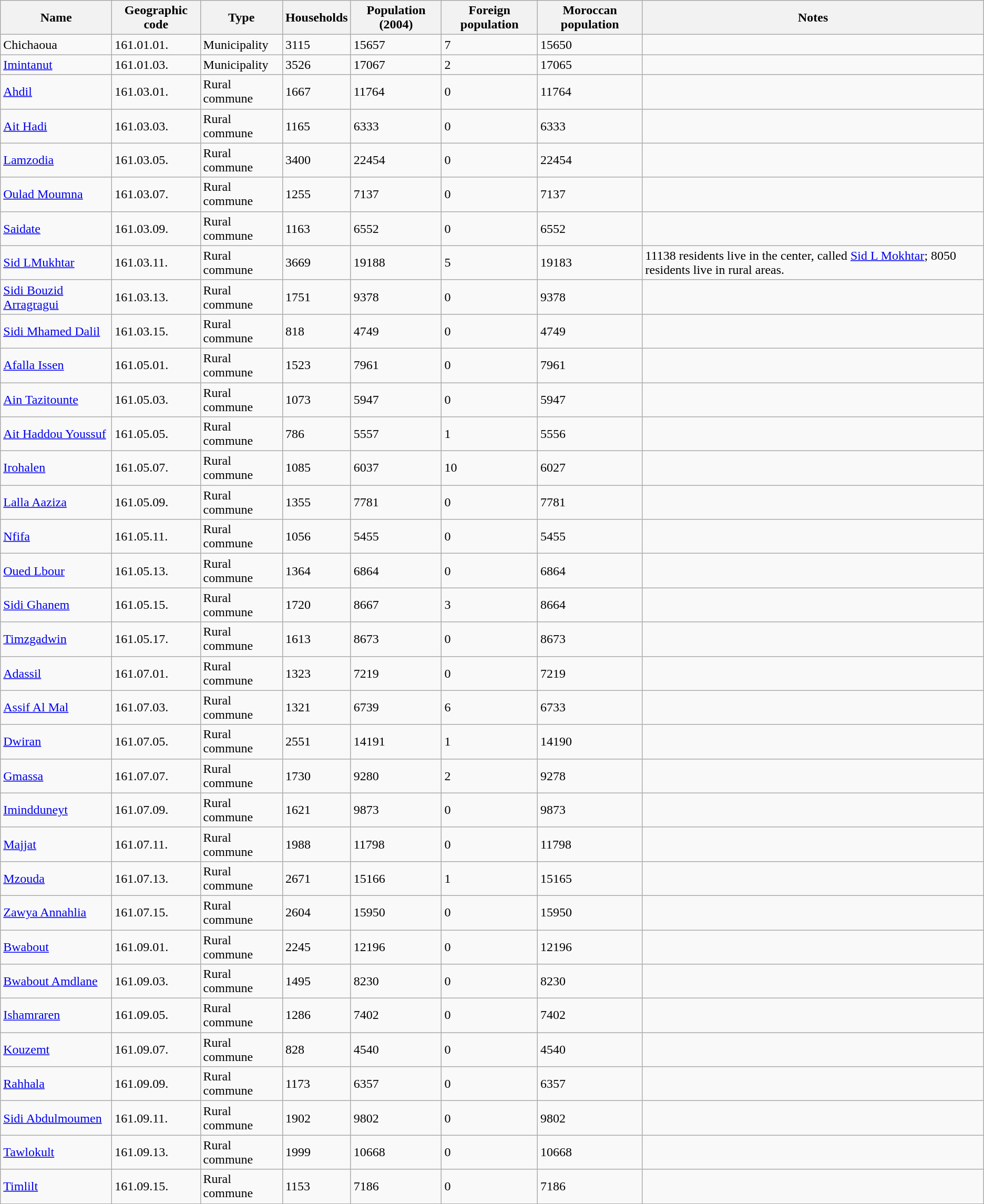<table class="wikitable sortable">
<tr>
<th>Name</th>
<th>Geographic code</th>
<th>Type</th>
<th>Households</th>
<th>Population (2004)</th>
<th>Foreign population</th>
<th>Moroccan population</th>
<th>Notes</th>
</tr>
<tr>
<td>Chichaoua</td>
<td>161.01.01.</td>
<td>Municipality</td>
<td>3115</td>
<td>15657</td>
<td>7</td>
<td>15650</td>
<td></td>
</tr>
<tr>
<td><a href='#'>Imintanut</a></td>
<td>161.01.03.</td>
<td>Municipality</td>
<td>3526</td>
<td>17067</td>
<td>2</td>
<td>17065</td>
<td></td>
</tr>
<tr>
<td><a href='#'>Ahdil</a></td>
<td>161.03.01.</td>
<td>Rural commune</td>
<td>1667</td>
<td>11764</td>
<td>0</td>
<td>11764</td>
<td></td>
</tr>
<tr>
<td><a href='#'>Ait Hadi</a></td>
<td>161.03.03.</td>
<td>Rural commune</td>
<td>1165</td>
<td>6333</td>
<td>0</td>
<td>6333</td>
<td></td>
</tr>
<tr>
<td><a href='#'>Lamzodia</a></td>
<td>161.03.05.</td>
<td>Rural commune</td>
<td>3400</td>
<td>22454</td>
<td>0</td>
<td>22454</td>
<td></td>
</tr>
<tr>
<td><a href='#'>Oulad Moumna</a></td>
<td>161.03.07.</td>
<td>Rural commune</td>
<td>1255</td>
<td>7137</td>
<td>0</td>
<td>7137</td>
<td></td>
</tr>
<tr>
<td><a href='#'>Saidate</a></td>
<td>161.03.09.</td>
<td>Rural commune</td>
<td>1163</td>
<td>6552</td>
<td>0</td>
<td>6552</td>
<td></td>
</tr>
<tr>
<td><a href='#'>Sid LMukhtar</a></td>
<td>161.03.11.</td>
<td>Rural commune</td>
<td>3669</td>
<td>19188</td>
<td>5</td>
<td>19183</td>
<td>11138 residents live in the center, called <a href='#'>Sid L Mokhtar</a>; 8050 residents live in rural areas.</td>
</tr>
<tr>
<td><a href='#'>Sidi Bouzid Arragragui</a></td>
<td>161.03.13.</td>
<td>Rural commune</td>
<td>1751</td>
<td>9378</td>
<td>0</td>
<td>9378</td>
<td></td>
</tr>
<tr>
<td><a href='#'>Sidi Mhamed Dalil</a></td>
<td>161.03.15.</td>
<td>Rural commune</td>
<td>818</td>
<td>4749</td>
<td>0</td>
<td>4749</td>
<td></td>
</tr>
<tr>
<td><a href='#'>Afalla Issen</a></td>
<td>161.05.01.</td>
<td>Rural commune</td>
<td>1523</td>
<td>7961</td>
<td>0</td>
<td>7961</td>
<td></td>
</tr>
<tr>
<td><a href='#'>Ain Tazitounte</a></td>
<td>161.05.03.</td>
<td>Rural commune</td>
<td>1073</td>
<td>5947</td>
<td>0</td>
<td>5947</td>
<td></td>
</tr>
<tr>
<td><a href='#'>Ait Haddou Youssuf</a></td>
<td>161.05.05.</td>
<td>Rural commune</td>
<td>786</td>
<td>5557</td>
<td>1</td>
<td>5556</td>
<td></td>
</tr>
<tr>
<td><a href='#'>Irohalen</a></td>
<td>161.05.07.</td>
<td>Rural commune</td>
<td>1085</td>
<td>6037</td>
<td>10</td>
<td>6027</td>
<td></td>
</tr>
<tr>
<td><a href='#'>Lalla Aaziza</a></td>
<td>161.05.09.</td>
<td>Rural commune</td>
<td>1355</td>
<td>7781</td>
<td>0</td>
<td>7781</td>
<td></td>
</tr>
<tr>
<td><a href='#'>Nfifa</a></td>
<td>161.05.11.</td>
<td>Rural commune</td>
<td>1056</td>
<td>5455</td>
<td>0</td>
<td>5455</td>
<td></td>
</tr>
<tr>
<td><a href='#'>Oued Lbour</a></td>
<td>161.05.13.</td>
<td>Rural commune</td>
<td>1364</td>
<td>6864</td>
<td>0</td>
<td>6864</td>
<td></td>
</tr>
<tr>
<td><a href='#'>Sidi Ghanem</a></td>
<td>161.05.15.</td>
<td>Rural commune</td>
<td>1720</td>
<td>8667</td>
<td>3</td>
<td>8664</td>
<td></td>
</tr>
<tr>
<td><a href='#'>Timzgadwin</a></td>
<td>161.05.17.</td>
<td>Rural commune</td>
<td>1613</td>
<td>8673</td>
<td>0</td>
<td>8673</td>
<td></td>
</tr>
<tr>
<td><a href='#'>Adassil</a></td>
<td>161.07.01.</td>
<td>Rural commune</td>
<td>1323</td>
<td>7219</td>
<td>0</td>
<td>7219</td>
<td></td>
</tr>
<tr>
<td><a href='#'>Assif Al Mal</a></td>
<td>161.07.03.</td>
<td>Rural commune</td>
<td>1321</td>
<td>6739</td>
<td>6</td>
<td>6733</td>
<td></td>
</tr>
<tr>
<td><a href='#'>Dwiran</a></td>
<td>161.07.05.</td>
<td>Rural commune</td>
<td>2551</td>
<td>14191</td>
<td>1</td>
<td>14190</td>
<td></td>
</tr>
<tr>
<td><a href='#'>Gmassa</a></td>
<td>161.07.07.</td>
<td>Rural commune</td>
<td>1730</td>
<td>9280</td>
<td>2</td>
<td>9278</td>
<td></td>
</tr>
<tr>
<td><a href='#'>Imindduneyt</a></td>
<td>161.07.09.</td>
<td>Rural commune</td>
<td>1621</td>
<td>9873</td>
<td>0</td>
<td>9873</td>
<td></td>
</tr>
<tr>
<td><a href='#'>Majjat</a></td>
<td>161.07.11.</td>
<td>Rural commune</td>
<td>1988</td>
<td>11798</td>
<td>0</td>
<td>11798</td>
<td></td>
</tr>
<tr>
<td><a href='#'>Mzouda</a></td>
<td>161.07.13.</td>
<td>Rural commune</td>
<td>2671</td>
<td>15166</td>
<td>1</td>
<td>15165</td>
<td></td>
</tr>
<tr>
<td><a href='#'>Zawya Annahlia</a></td>
<td>161.07.15.</td>
<td>Rural commune</td>
<td>2604</td>
<td>15950</td>
<td>0</td>
<td>15950</td>
<td></td>
</tr>
<tr>
<td><a href='#'>Bwabout</a></td>
<td>161.09.01.</td>
<td>Rural commune</td>
<td>2245</td>
<td>12196</td>
<td>0</td>
<td>12196</td>
<td></td>
</tr>
<tr>
<td><a href='#'>Bwabout Amdlane</a></td>
<td>161.09.03.</td>
<td>Rural commune</td>
<td>1495</td>
<td>8230</td>
<td>0</td>
<td>8230</td>
<td></td>
</tr>
<tr>
<td><a href='#'>Ishamraren</a></td>
<td>161.09.05.</td>
<td>Rural commune</td>
<td>1286</td>
<td>7402</td>
<td>0</td>
<td>7402</td>
<td></td>
</tr>
<tr>
<td><a href='#'>Kouzemt</a></td>
<td>161.09.07.</td>
<td>Rural commune</td>
<td>828</td>
<td>4540</td>
<td>0</td>
<td>4540</td>
<td></td>
</tr>
<tr>
<td><a href='#'>Rahhala</a></td>
<td>161.09.09.</td>
<td>Rural commune</td>
<td>1173</td>
<td>6357</td>
<td>0</td>
<td>6357</td>
<td></td>
</tr>
<tr>
<td><a href='#'>Sidi Abdulmoumen</a></td>
<td>161.09.11.</td>
<td>Rural commune</td>
<td>1902</td>
<td>9802</td>
<td>0</td>
<td>9802</td>
<td></td>
</tr>
<tr>
<td><a href='#'>Tawlokult</a></td>
<td>161.09.13.</td>
<td>Rural commune</td>
<td>1999</td>
<td>10668</td>
<td>0</td>
<td>10668</td>
<td></td>
</tr>
<tr>
<td><a href='#'>Timlilt</a></td>
<td>161.09.15.</td>
<td>Rural commune</td>
<td>1153</td>
<td>7186</td>
<td>0</td>
<td>7186</td>
<td></td>
</tr>
<tr>
</tr>
</table>
